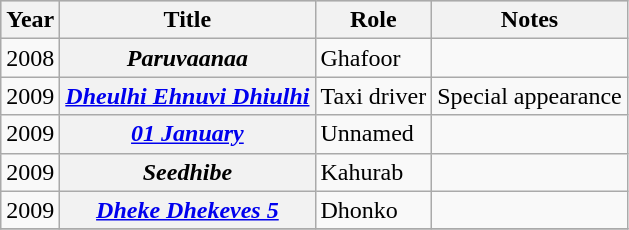<table class="wikitable sortable plainrowheaders">
<tr style="background:#ccc; text-align:center;">
<th scope="col">Year</th>
<th scope="col">Title</th>
<th scope="col">Role</th>
<th scope="col">Notes</th>
</tr>
<tr>
<td>2008</td>
<th scope="row"><em>Paruvaanaa</em></th>
<td>Ghafoor</td>
<td></td>
</tr>
<tr>
<td>2009</td>
<th scope="row"><em><a href='#'>Dheulhi Ehnuvi Dhiulhi</a></em></th>
<td>Taxi driver</td>
<td>Special appearance</td>
</tr>
<tr>
<td>2009</td>
<th scope="row"><em><a href='#'>01 January</a></em></th>
<td>Unnamed</td>
<td></td>
</tr>
<tr>
<td>2009</td>
<th scope="row"><em>Seedhibe</em></th>
<td>Kahurab</td>
<td></td>
</tr>
<tr>
<td>2009</td>
<th scope="row"><em><a href='#'>Dheke Dhekeves 5</a></em></th>
<td>Dhonko</td>
<td></td>
</tr>
<tr>
</tr>
</table>
